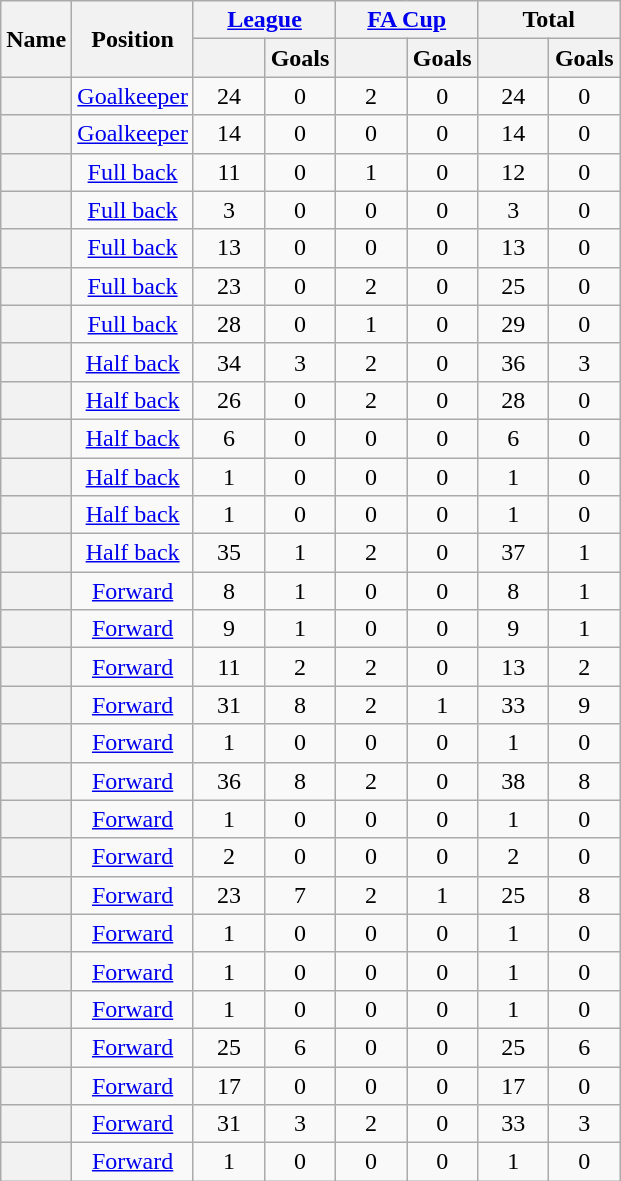<table class="wikitable sortable plainrowheaders" style=text-align:center>
<tr class="unsortable">
<th scope=col rowspan=2>Name</th>
<th scope=col rowspan=2>Position</th>
<th scope=col colspan=2><a href='#'>League</a></th>
<th scope=col colspan=2><a href='#'>FA Cup</a></th>
<th scope=col colspan=2>Total</th>
</tr>
<tr>
<th width=40 scope=col></th>
<th width=40 scope=col>Goals</th>
<th width=40 scope=col></th>
<th width=40 scope=col>Goals</th>
<th width=40 scope=col></th>
<th width=40 scope=col>Goals</th>
</tr>
<tr>
<th scope="row"></th>
<td data-sort-value="1"><a href='#'>Goalkeeper</a></td>
<td>24</td>
<td>0</td>
<td>2</td>
<td>0</td>
<td>24</td>
<td>0</td>
</tr>
<tr>
<th scope="row"></th>
<td data-sort-value="1"><a href='#'>Goalkeeper</a></td>
<td>14</td>
<td>0</td>
<td>0</td>
<td>0</td>
<td>14</td>
<td>0</td>
</tr>
<tr>
<th scope="row"></th>
<td data-sort-value="2"><a href='#'>Full back</a></td>
<td>11</td>
<td>0</td>
<td>1</td>
<td>0</td>
<td>12</td>
<td>0</td>
</tr>
<tr>
<th scope="row"></th>
<td data-sort-value="2"><a href='#'>Full back</a></td>
<td>3</td>
<td>0</td>
<td>0</td>
<td>0</td>
<td>3</td>
<td>0</td>
</tr>
<tr>
<th scope="row"></th>
<td data-sort-value="2"><a href='#'>Full back</a></td>
<td>13</td>
<td>0</td>
<td>0</td>
<td>0</td>
<td>13</td>
<td>0</td>
</tr>
<tr>
<th scope="row"></th>
<td data-sort-value="2"><a href='#'>Full back</a></td>
<td>23</td>
<td>0</td>
<td>2</td>
<td>0</td>
<td>25</td>
<td>0</td>
</tr>
<tr>
<th scope="row"></th>
<td data-sort-value="2"><a href='#'>Full back</a></td>
<td>28</td>
<td>0</td>
<td>1</td>
<td>0</td>
<td>29</td>
<td>0</td>
</tr>
<tr>
<th scope="row"></th>
<td data-sort-value="3"><a href='#'>Half back</a></td>
<td>34</td>
<td>3</td>
<td>2</td>
<td>0</td>
<td>36</td>
<td>3</td>
</tr>
<tr>
<th scope="row"></th>
<td data-sort-value="3"><a href='#'>Half back</a></td>
<td>26</td>
<td>0</td>
<td>2</td>
<td>0</td>
<td>28</td>
<td>0</td>
</tr>
<tr>
<th scope="row"></th>
<td data-sort-value="3"><a href='#'>Half back</a></td>
<td>6</td>
<td>0</td>
<td>0</td>
<td>0</td>
<td>6</td>
<td>0</td>
</tr>
<tr>
<th scope="row"></th>
<td data-sort-value="3"><a href='#'>Half back</a></td>
<td>1</td>
<td>0</td>
<td>0</td>
<td>0</td>
<td>1</td>
<td>0</td>
</tr>
<tr>
<th scope="row"></th>
<td data-sort-value="3"><a href='#'>Half back</a></td>
<td>1</td>
<td>0</td>
<td>0</td>
<td>0</td>
<td>1</td>
<td>0</td>
</tr>
<tr>
<th scope="row"></th>
<td data-sort-value="3"><a href='#'>Half back</a></td>
<td>35</td>
<td>1</td>
<td>2</td>
<td>0</td>
<td>37</td>
<td>1</td>
</tr>
<tr>
<th scope="row"></th>
<td data-sort-value="4"><a href='#'>Forward</a></td>
<td>8</td>
<td>1</td>
<td>0</td>
<td>0</td>
<td>8</td>
<td>1</td>
</tr>
<tr>
<th scope="row"></th>
<td data-sort-value="4"><a href='#'>Forward</a></td>
<td>9</td>
<td>1</td>
<td>0</td>
<td>0</td>
<td>9</td>
<td>1</td>
</tr>
<tr>
<th scope="row"></th>
<td data-sort-value="4"><a href='#'>Forward</a></td>
<td>11</td>
<td>2</td>
<td>2</td>
<td>0</td>
<td>13</td>
<td>2</td>
</tr>
<tr>
<th scope="row"></th>
<td data-sort-value="4"><a href='#'>Forward</a></td>
<td>31</td>
<td>8</td>
<td>2</td>
<td>1</td>
<td>33</td>
<td>9</td>
</tr>
<tr>
<th scope="row"></th>
<td data-sort-value="4"><a href='#'>Forward</a></td>
<td>1</td>
<td>0</td>
<td>0</td>
<td>0</td>
<td>1</td>
<td>0</td>
</tr>
<tr>
<th scope="row"></th>
<td data-sort-value="4"><a href='#'>Forward</a></td>
<td>36</td>
<td>8</td>
<td>2</td>
<td>0</td>
<td>38</td>
<td>8</td>
</tr>
<tr>
<th scope="row"></th>
<td data-sort-value="4"><a href='#'>Forward</a></td>
<td>1</td>
<td>0</td>
<td>0</td>
<td>0</td>
<td>1</td>
<td>0</td>
</tr>
<tr>
<th scope="row"> </th>
<td data-sort-value="4"><a href='#'>Forward</a></td>
<td>2</td>
<td>0</td>
<td>0</td>
<td>0</td>
<td>2</td>
<td>0</td>
</tr>
<tr>
<th scope="row"></th>
<td data-sort-value="4"><a href='#'>Forward</a></td>
<td>23</td>
<td>7</td>
<td>2</td>
<td>1</td>
<td>25</td>
<td>8</td>
</tr>
<tr>
<th scope="row"></th>
<td data-sort-value="4"><a href='#'>Forward</a></td>
<td>1</td>
<td>0</td>
<td>0</td>
<td>0</td>
<td>1</td>
<td>0</td>
</tr>
<tr>
<th scope="row"></th>
<td data-sort-value="4"><a href='#'>Forward</a></td>
<td>1</td>
<td>0</td>
<td>0</td>
<td>0</td>
<td>1</td>
<td>0</td>
</tr>
<tr>
<th scope="row"></th>
<td data-sort-value="4"><a href='#'>Forward</a></td>
<td>1</td>
<td>0</td>
<td>0</td>
<td>0</td>
<td>1</td>
<td>0</td>
</tr>
<tr>
<th scope="row"></th>
<td data-sort-value="4"><a href='#'>Forward</a></td>
<td>25</td>
<td>6</td>
<td>0</td>
<td>0</td>
<td>25</td>
<td>6</td>
</tr>
<tr>
<th scope="row"></th>
<td data-sort-value="4"><a href='#'>Forward</a></td>
<td>17</td>
<td>0</td>
<td>0</td>
<td>0</td>
<td>17</td>
<td>0</td>
</tr>
<tr>
<th scope="row"></th>
<td data-sort-value="4"><a href='#'>Forward</a></td>
<td>31</td>
<td>3</td>
<td>2</td>
<td>0</td>
<td>33</td>
<td>3</td>
</tr>
<tr>
<th scope="row"></th>
<td data-sort-value="4"><a href='#'>Forward</a></td>
<td>1</td>
<td>0</td>
<td>0</td>
<td>0</td>
<td>1</td>
<td>0</td>
</tr>
</table>
